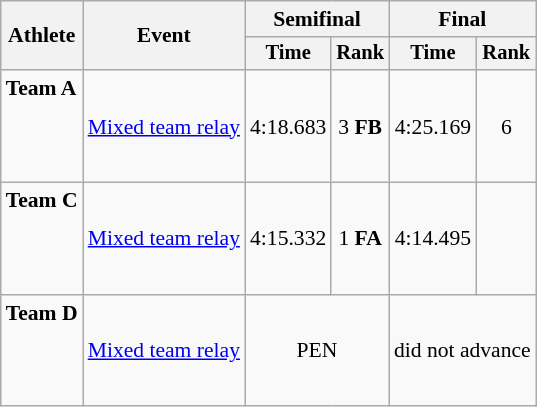<table class="wikitable" style="font-size:90%">
<tr>
<th rowspan=2>Athlete</th>
<th rowspan=2>Event</th>
<th colspan=2>Semifinal</th>
<th colspan=2>Final</th>
</tr>
<tr style="font-size:95%">
<th>Time</th>
<th>Rank</th>
<th>Time</th>
<th>Rank</th>
</tr>
<tr align=center>
<td align=left><strong>Team A</strong><br><br><br><br></td>
<td align=left><a href='#'>Mixed team relay</a></td>
<td>4:18.683</td>
<td>3 <strong>FB</strong></td>
<td>4:25.169</td>
<td>6</td>
</tr>
<tr align=center>
<td align=left><strong>Team C</strong><br><br><br><br></td>
<td align=left><a href='#'>Mixed team relay</a></td>
<td>4:15.332</td>
<td>1 <strong>FA</strong></td>
<td>4:14.495</td>
<td></td>
</tr>
<tr align=center>
<td align=left><strong>Team D</strong><br><br><br><br></td>
<td align=left><a href='#'>Mixed team relay</a></td>
<td colspan=2>PEN</td>
<td colspan=2>did not advance</td>
</tr>
</table>
